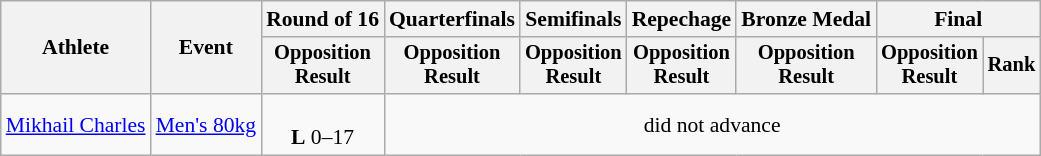<table class="wikitable" style="font-size:90%">
<tr>
<th rowspan=2>Athlete</th>
<th rowspan=2>Event</th>
<th>Round of 16</th>
<th>Quarterfinals</th>
<th>Semifinals</th>
<th>Repechage</th>
<th>Bronze Medal</th>
<th colspan=2>Final</th>
</tr>
<tr style="font-size:95%">
<th>Opposition<br>Result</th>
<th>Opposition<br>Result</th>
<th>Opposition<br>Result</th>
<th>Opposition<br>Result</th>
<th>Opposition<br>Result</th>
<th>Opposition<br>Result</th>
<th>Rank</th>
</tr>
<tr align=center>
<td align=left><a href='#'>Mikhail Charles</a></td>
<td align=left><a href='#'>Men's 80kg</a></td>
<td> <br> <strong>L</strong> 0–17</td>
<td colspan="6">did not advance</td>
</tr>
</table>
